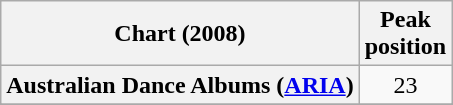<table class="wikitable sortable plainrowheaders" style="text-align:center">
<tr>
<th scope="col">Chart (2008)</th>
<th scope="col">Peak<br>position</th>
</tr>
<tr>
<th scope="row">Australian Dance Albums (<a href='#'>ARIA</a>)</th>
<td>23</td>
</tr>
<tr>
</tr>
<tr>
</tr>
<tr>
</tr>
<tr>
</tr>
<tr>
</tr>
<tr>
</tr>
<tr>
</tr>
<tr>
</tr>
</table>
